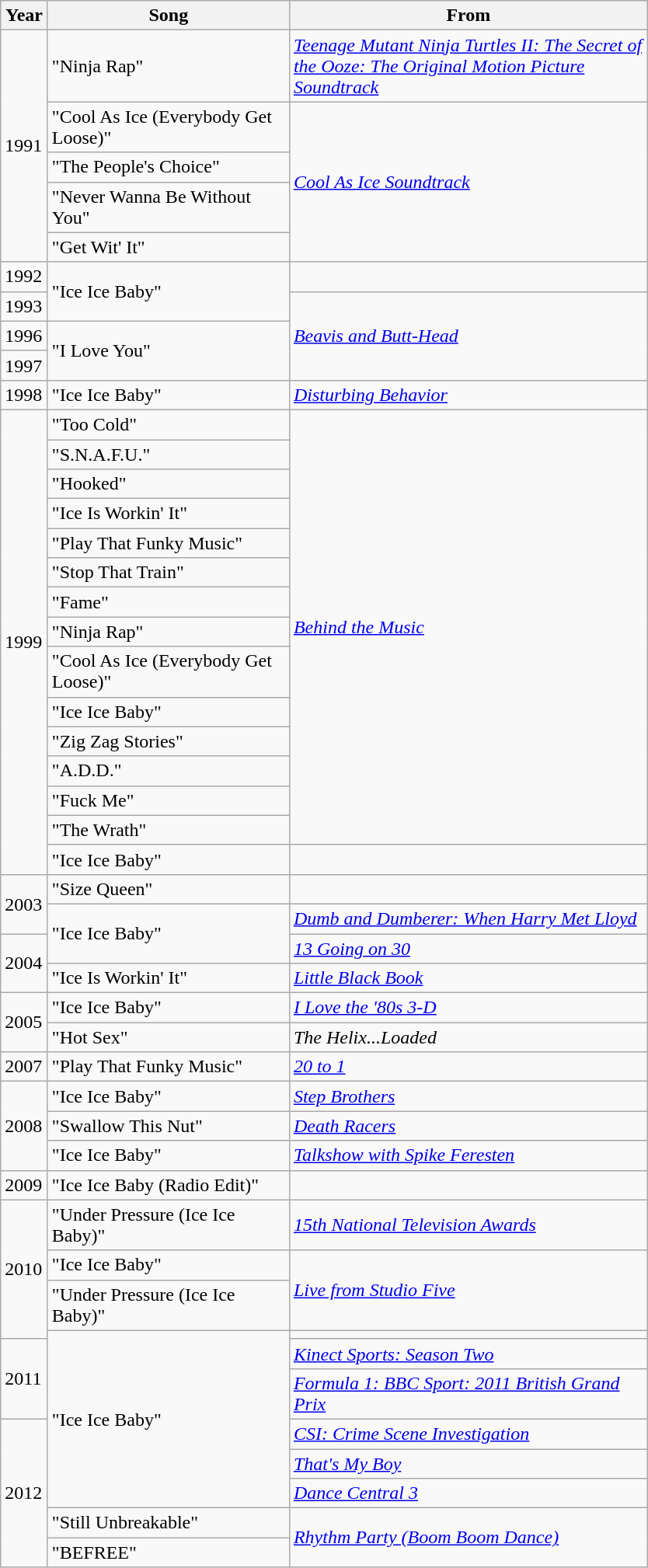<table class="wikitable">
<tr>
<th width="33">Year</th>
<th width="200">Song</th>
<th width="300">From</th>
</tr>
<tr>
<td rowspan="5">1991</td>
<td>"Ninja Rap"</td>
<td><em><a href='#'>Teenage Mutant Ninja Turtles II: The Secret of the Ooze: The Original Motion Picture Soundtrack</a></em></td>
</tr>
<tr>
<td>"Cool As Ice (Everybody Get Loose)"</td>
<td rowspan="4"><em><a href='#'>Cool As Ice Soundtrack</a></em></td>
</tr>
<tr>
<td>"The People's Choice"</td>
</tr>
<tr>
<td>"Never Wanna Be Without You"</td>
</tr>
<tr>
<td>"Get Wit' It"</td>
</tr>
<tr>
<td>1992</td>
<td rowspan="2">"Ice Ice Baby"</td>
<td><em></em></td>
</tr>
<tr>
<td>1993</td>
<td rowspan="3"><em><a href='#'>Beavis and Butt-Head</a></em></td>
</tr>
<tr>
<td>1996</td>
<td rowspan="2">"I Love You"</td>
</tr>
<tr>
<td>1997</td>
</tr>
<tr>
<td>1998</td>
<td>"Ice Ice Baby"</td>
<td><em><a href='#'>Disturbing Behavior</a></em></td>
</tr>
<tr>
<td rowspan="15">1999</td>
<td>"Too Cold"</td>
<td rowspan="14"><em><a href='#'>Behind the Music</a></em></td>
</tr>
<tr>
<td>"S.N.A.F.U."</td>
</tr>
<tr>
<td>"Hooked"</td>
</tr>
<tr>
<td>"Ice Is Workin' It"</td>
</tr>
<tr>
<td>"Play That Funky Music"</td>
</tr>
<tr>
<td>"Stop That Train"</td>
</tr>
<tr>
<td>"Fame"</td>
</tr>
<tr>
<td>"Ninja Rap"</td>
</tr>
<tr>
<td>"Cool As Ice (Everybody Get Loose)"</td>
</tr>
<tr>
<td>"Ice Ice Baby"</td>
</tr>
<tr>
<td>"Zig Zag Stories"</td>
</tr>
<tr>
<td>"A.D.D."</td>
</tr>
<tr>
<td>"Fuck Me"</td>
</tr>
<tr>
<td>"The Wrath"</td>
</tr>
<tr>
<td>"Ice Ice Baby"</td>
<td><em></em></td>
</tr>
<tr>
<td rowspan="2">2003</td>
<td>"Size Queen"</td>
<td><em></em></td>
</tr>
<tr>
<td rowspan="2">"Ice Ice Baby"</td>
<td><em><a href='#'>Dumb and Dumberer: When Harry Met Lloyd</a></em></td>
</tr>
<tr>
<td rowspan="2">2004</td>
<td><em><a href='#'>13 Going on 30</a></em></td>
</tr>
<tr>
<td>"Ice Is Workin' It"</td>
<td><em><a href='#'>Little Black Book</a></em></td>
</tr>
<tr>
<td rowspan="2">2005</td>
<td>"Ice Ice Baby"</td>
<td><em><a href='#'>I Love the '80s 3-D</a></em></td>
</tr>
<tr>
<td>"Hot Sex"</td>
<td><em>The Helix...Loaded</em></td>
</tr>
<tr>
<td>2007</td>
<td>"Play That Funky Music"</td>
<td><em><a href='#'>20 to 1</a></em></td>
</tr>
<tr>
<td rowspan="3">2008</td>
<td>"Ice Ice Baby"</td>
<td><em><a href='#'>Step Brothers</a></em></td>
</tr>
<tr>
<td>"Swallow This Nut"</td>
<td><em><a href='#'>Death Racers</a></em></td>
</tr>
<tr>
<td>"Ice Ice Baby"</td>
<td><em><a href='#'>Talkshow with Spike Feresten</a></em></td>
</tr>
<tr>
<td>2009</td>
<td>"Ice Ice Baby (Radio Edit)"</td>
<td><em></em></td>
</tr>
<tr>
<td rowspan="4">2010</td>
<td>"Under Pressure (Ice Ice Baby)"</td>
<td><em><a href='#'>15th National Television Awards</a></em></td>
</tr>
<tr>
<td>"Ice Ice Baby"</td>
<td rowspan="2"><em><a href='#'>Live from Studio Five</a></em></td>
</tr>
<tr>
<td>"Under Pressure (Ice Ice Baby)"</td>
</tr>
<tr>
<td rowspan="6">"Ice Ice Baby"</td>
<td><em></em></td>
</tr>
<tr>
<td rowspan="2">2011</td>
<td><em><a href='#'>Kinect Sports: Season Two</a></em></td>
</tr>
<tr>
<td><em><a href='#'>Formula 1: BBC Sport: 2011 British Grand Prix</a></em></td>
</tr>
<tr>
<td rowspan="5">2012</td>
<td><em><a href='#'>CSI: Crime Scene Investigation</a></em></td>
</tr>
<tr>
<td><em><a href='#'>That's My Boy</a></em></td>
</tr>
<tr>
<td><em><a href='#'>Dance Central 3</a></em></td>
</tr>
<tr>
<td>"Still Unbreakable"</td>
<td rowspan="2"><em><a href='#'>Rhythm Party (Boom Boom Dance)</a></em></td>
</tr>
<tr>
<td>"BEFREE"</td>
</tr>
</table>
